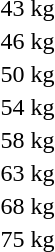<table>
<tr>
<td>43 kg</td>
<td></td>
<td></td>
<td></td>
</tr>
<tr>
<td>46 kg</td>
<td></td>
<td></td>
<td></td>
</tr>
<tr>
<td>50 kg</td>
<td></td>
<td></td>
<td></td>
</tr>
<tr>
<td>54 kg</td>
<td></td>
<td></td>
<td></td>
</tr>
<tr>
<td>58 kg</td>
<td></td>
<td></td>
<td></td>
</tr>
<tr>
<td>63 kg</td>
<td></td>
<td></td>
<td></td>
</tr>
<tr>
<td>68 kg</td>
<td></td>
<td></td>
<td></td>
</tr>
<tr>
<td>75 kg</td>
<td></td>
<td></td>
<td></td>
</tr>
<tr>
</tr>
</table>
